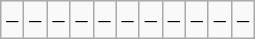<table class="wikitable sortable sortable" style="text-align: center">
<tr>
<td>–</td>
<td>–</td>
<td>–</td>
<td>–</td>
<td>–</td>
<td>–</td>
<td>–</td>
<td>–</td>
<td>–</td>
<td>–</td>
<td>–</td>
</tr>
</table>
